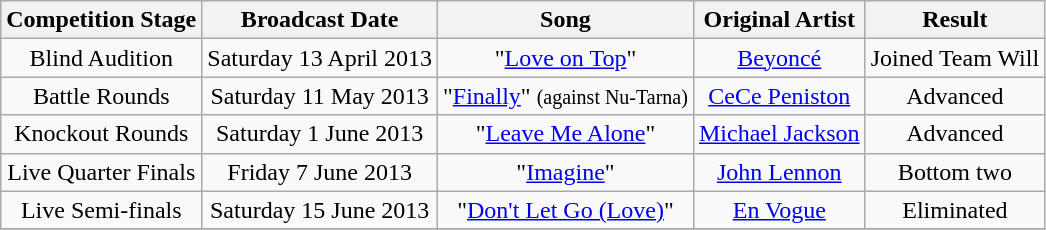<table class="wikitable plainrowheaders" style="text-align:center;">
<tr>
<th scope="col">Competition Stage</th>
<th scope="col">Broadcast Date</th>
<th scope="col">Song</th>
<th scope="col">Original Artist</th>
<th scope="col">Result</th>
</tr>
<tr>
<td>Blind Audition</td>
<td>Saturday 13 April 2013</td>
<td>"<a href='#'>Love on Top</a>"</td>
<td><a href='#'>Beyoncé</a></td>
<td>Joined Team Will</td>
</tr>
<tr>
<td>Battle Rounds</td>
<td>Saturday 11 May 2013</td>
<td>"<a href='#'>Finally</a>" <small>(against Nu-Tarna)</small></td>
<td><a href='#'>CeCe Peniston</a></td>
<td>Advanced</td>
</tr>
<tr>
<td>Knockout Rounds</td>
<td>Saturday 1 June 2013</td>
<td>"<a href='#'>Leave Me Alone</a>"</td>
<td><a href='#'>Michael Jackson</a></td>
<td>Advanced</td>
</tr>
<tr>
<td>Live Quarter Finals</td>
<td>Friday 7 June 2013</td>
<td>"<a href='#'>Imagine</a>"</td>
<td><a href='#'>John Lennon</a></td>
<td>Bottom two</td>
</tr>
<tr>
<td>Live Semi-finals</td>
<td>Saturday 15 June 2013</td>
<td>"<a href='#'>Don't Let Go (Love)</a>"</td>
<td><a href='#'>En Vogue</a></td>
<td>Eliminated</td>
</tr>
<tr>
</tr>
</table>
